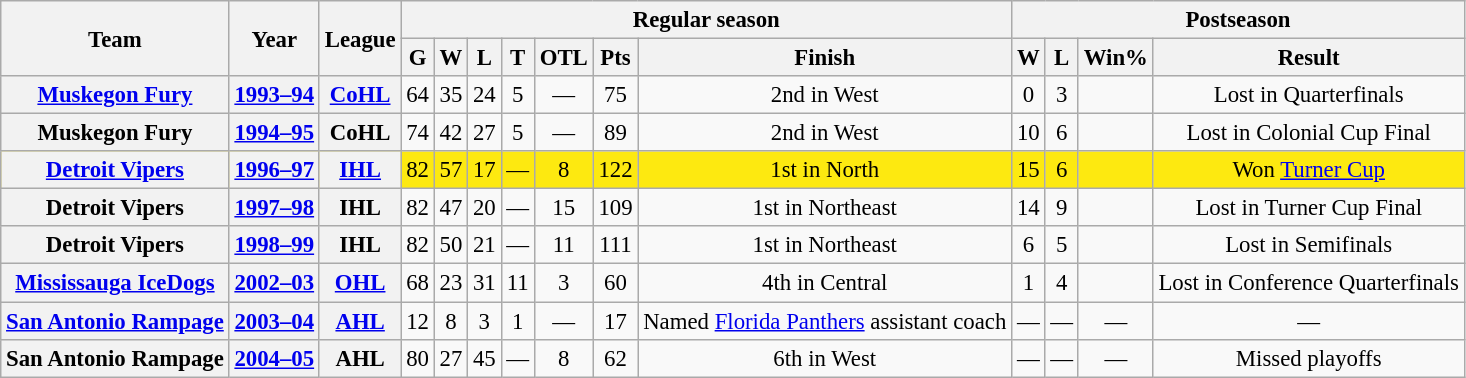<table class="wikitable" style="font-size:95%; text-align:center;">
<tr>
<th rowspan="2">Team</th>
<th rowspan="2">Year</th>
<th rowspan="2">League</th>
<th colspan="7">Regular season</th>
<th colspan="4">Postseason</th>
</tr>
<tr>
<th>G</th>
<th>W</th>
<th>L</th>
<th>T</th>
<th>OTL</th>
<th>Pts</th>
<th>Finish</th>
<th>W</th>
<th>L</th>
<th>Win%</th>
<th>Result</th>
</tr>
<tr>
<th><a href='#'>Muskegon Fury</a></th>
<th><a href='#'>1993–94</a></th>
<th><a href='#'>CoHL</a></th>
<td>64</td>
<td>35</td>
<td>24</td>
<td>5</td>
<td>—</td>
<td>75</td>
<td>2nd in West</td>
<td>0</td>
<td>3</td>
<td></td>
<td>Lost in Quarterfinals</td>
</tr>
<tr>
<th>Muskegon Fury</th>
<th><a href='#'>1994–95</a></th>
<th>CoHL</th>
<td>74</td>
<td>42</td>
<td>27</td>
<td>5</td>
<td>—</td>
<td>89</td>
<td>2nd in West</td>
<td>10</td>
<td>6</td>
<td></td>
<td>Lost in Colonial Cup Final</td>
</tr>
<tr style="background:#FDE910;">
<th><a href='#'>Detroit Vipers</a></th>
<th><a href='#'>1996–97</a></th>
<th><a href='#'>IHL</a></th>
<td>82</td>
<td>57</td>
<td>17</td>
<td>—</td>
<td>8</td>
<td>122</td>
<td>1st in North</td>
<td>15</td>
<td>6</td>
<td></td>
<td>Won <a href='#'>Turner Cup</a></td>
</tr>
<tr>
<th>Detroit Vipers</th>
<th><a href='#'>1997–98</a></th>
<th>IHL</th>
<td>82</td>
<td>47</td>
<td>20</td>
<td>—</td>
<td>15</td>
<td>109</td>
<td>1st in Northeast</td>
<td>14</td>
<td>9</td>
<td></td>
<td>Lost in Turner Cup Final</td>
</tr>
<tr>
<th>Detroit Vipers</th>
<th><a href='#'>1998–99</a></th>
<th>IHL</th>
<td>82</td>
<td>50</td>
<td>21</td>
<td>—</td>
<td>11</td>
<td>111</td>
<td>1st in Northeast</td>
<td>6</td>
<td>5</td>
<td></td>
<td>Lost in Semifinals</td>
</tr>
<tr>
<th><a href='#'>Mississauga IceDogs</a></th>
<th><a href='#'>2002–03</a></th>
<th><a href='#'>OHL</a></th>
<td>68</td>
<td>23</td>
<td>31</td>
<td>11</td>
<td>3</td>
<td>60</td>
<td>4th in Central</td>
<td>1</td>
<td>4</td>
<td></td>
<td>Lost in Conference Quarterfinals</td>
</tr>
<tr>
<th><a href='#'>San Antonio Rampage</a></th>
<th><a href='#'>2003–04</a></th>
<th><a href='#'>AHL</a></th>
<td>12</td>
<td>8</td>
<td>3</td>
<td>1</td>
<td>—</td>
<td>17</td>
<td>Named <a href='#'>Florida Panthers</a> assistant coach</td>
<td>—</td>
<td>—</td>
<td>—</td>
<td>—</td>
</tr>
<tr>
<th>San Antonio Rampage</th>
<th><a href='#'>2004–05</a></th>
<th>AHL</th>
<td>80</td>
<td>27</td>
<td>45</td>
<td>—</td>
<td>8</td>
<td>62</td>
<td>6th in West</td>
<td>—</td>
<td>—</td>
<td>—</td>
<td>Missed playoffs</td>
</tr>
</table>
